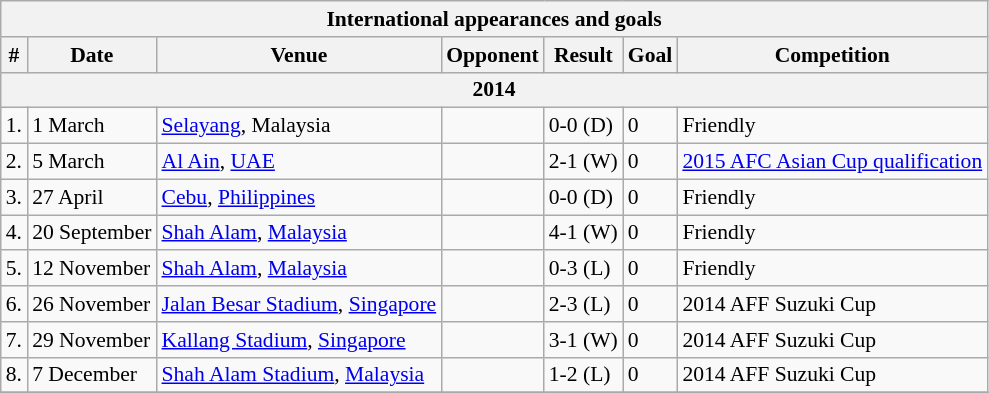<table class="wikitable collapsible collapsed" style="font-size:90%">
<tr>
<th colspan=7>International appearances and goals</th>
</tr>
<tr>
<th>#</th>
<th>Date</th>
<th>Venue</th>
<th>Opponent</th>
<th>Result</th>
<th>Goal</th>
<th>Competition</th>
</tr>
<tr>
<th colspan=7>2014</th>
</tr>
<tr>
<td>1.</td>
<td>1 March</td>
<td><a href='#'>Selayang</a>, Malaysia</td>
<td></td>
<td>0-0 (D)</td>
<td>0</td>
<td>Friendly</td>
</tr>
<tr>
<td>2.</td>
<td>5 March</td>
<td><a href='#'>Al Ain</a>, <a href='#'>UAE</a></td>
<td></td>
<td>2-1 (W)</td>
<td>0</td>
<td><a href='#'>2015 AFC Asian Cup qualification</a></td>
</tr>
<tr>
<td>3.</td>
<td>27 April</td>
<td><a href='#'>Cebu</a>, <a href='#'>Philippines</a></td>
<td></td>
<td>0-0 (D)</td>
<td>0</td>
<td>Friendly</td>
</tr>
<tr>
<td>4.</td>
<td>20 September</td>
<td><a href='#'>Shah Alam</a>, <a href='#'>Malaysia</a></td>
<td></td>
<td>4-1 (W)</td>
<td>0</td>
<td>Friendly</td>
</tr>
<tr>
<td>5.</td>
<td>12 November</td>
<td><a href='#'>Shah Alam</a>, <a href='#'>Malaysia</a></td>
<td></td>
<td>0-3 (L)</td>
<td>0</td>
<td>Friendly</td>
</tr>
<tr>
<td>6.</td>
<td>26 November</td>
<td><a href='#'>Jalan Besar Stadium</a>, <a href='#'>Singapore</a></td>
<td></td>
<td>2-3 (L)</td>
<td>0</td>
<td>2014 AFF Suzuki Cup</td>
</tr>
<tr>
<td>7.</td>
<td>29 November</td>
<td><a href='#'>Kallang Stadium</a>, <a href='#'>Singapore</a></td>
<td></td>
<td>3-1 (W)</td>
<td>0</td>
<td>2014 AFF Suzuki Cup</td>
</tr>
<tr>
<td>8.</td>
<td>7 December</td>
<td><a href='#'>Shah Alam Stadium</a>, <a href='#'>Malaysia</a></td>
<td></td>
<td>1-2 (L)</td>
<td>0</td>
<td>2014 AFF Suzuki Cup</td>
</tr>
<tr>
</tr>
</table>
